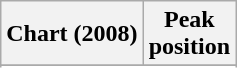<table class="wikitable sortable plainrowheaders">
<tr>
<th scope="col">Chart (2008)</th>
<th scope="col">Peak<br>position</th>
</tr>
<tr>
</tr>
<tr>
</tr>
<tr>
</tr>
<tr>
</tr>
</table>
